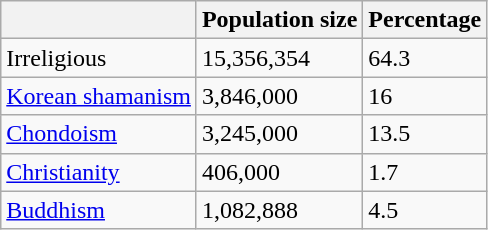<table class="wikitable">
<tr>
<th></th>
<th>Population size</th>
<th>Percentage</th>
</tr>
<tr>
<td>Irreligious</td>
<td>15,356,354</td>
<td>64.3</td>
</tr>
<tr>
<td><a href='#'>Korean shamanism</a></td>
<td>3,846,000</td>
<td>16</td>
</tr>
<tr>
<td><a href='#'>Chondoism</a></td>
<td>3,245,000</td>
<td>13.5</td>
</tr>
<tr>
<td><a href='#'>Christianity</a></td>
<td>406,000</td>
<td>1.7</td>
</tr>
<tr>
<td><a href='#'>Buddhism</a></td>
<td>1,082,888</td>
<td>4.5</td>
</tr>
</table>
